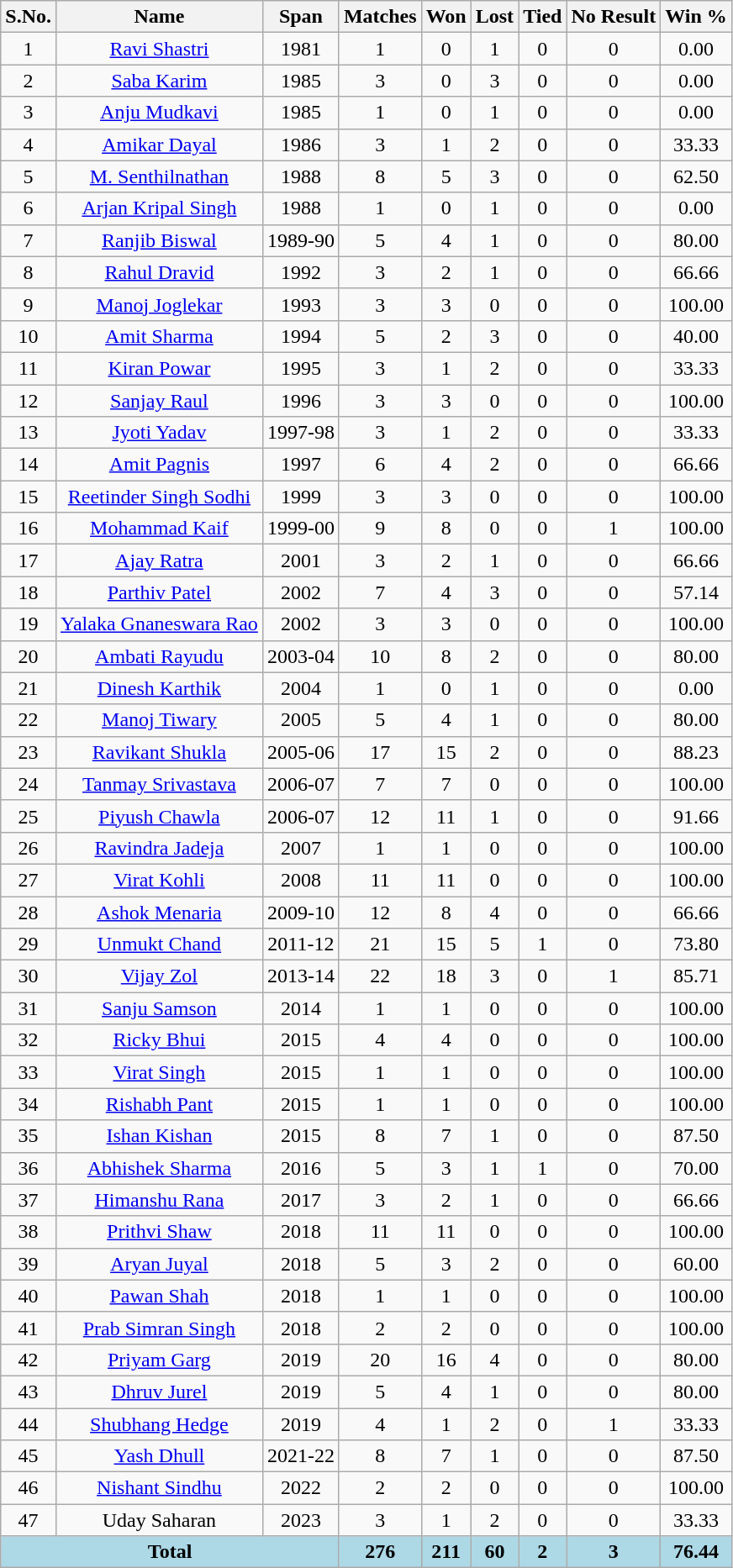<table class="sortable wikitable"style="text-align:center;"style="font-size: 90%">
<tr>
<th>S.No.</th>
<th>Name</th>
<th>Span</th>
<th>Matches</th>
<th>Won</th>
<th>Lost</th>
<th>Tied</th>
<th>No Result</th>
<th>Win %</th>
</tr>
<tr>
<td>1</td>
<td><a href='#'>Ravi Shastri</a></td>
<td>1981</td>
<td>1</td>
<td>0</td>
<td>1</td>
<td>0</td>
<td>0</td>
<td>0.00</td>
</tr>
<tr>
<td>2</td>
<td><a href='#'>Saba Karim</a></td>
<td>1985</td>
<td>3</td>
<td>0</td>
<td>3</td>
<td>0</td>
<td>0</td>
<td>0.00</td>
</tr>
<tr>
<td>3</td>
<td><a href='#'>Anju Mudkavi</a></td>
<td>1985</td>
<td>1</td>
<td>0</td>
<td>1</td>
<td>0</td>
<td>0</td>
<td>0.00</td>
</tr>
<tr>
<td>4</td>
<td><a href='#'>Amikar Dayal</a></td>
<td>1986</td>
<td>3</td>
<td>1</td>
<td>2</td>
<td>0</td>
<td>0</td>
<td>33.33</td>
</tr>
<tr>
<td>5</td>
<td><a href='#'>M. Senthilnathan</a></td>
<td>1988</td>
<td>8</td>
<td>5</td>
<td>3</td>
<td>0</td>
<td>0</td>
<td>62.50</td>
</tr>
<tr>
<td>6</td>
<td><a href='#'>Arjan Kripal Singh</a></td>
<td>1988</td>
<td>1</td>
<td>0</td>
<td>1</td>
<td>0</td>
<td>0</td>
<td>0.00</td>
</tr>
<tr>
<td>7</td>
<td><a href='#'>Ranjib Biswal</a></td>
<td>1989-90</td>
<td>5</td>
<td>4</td>
<td>1</td>
<td>0</td>
<td>0</td>
<td>80.00</td>
</tr>
<tr>
<td>8</td>
<td><a href='#'>Rahul Dravid</a></td>
<td>1992</td>
<td>3</td>
<td>2</td>
<td>1</td>
<td>0</td>
<td>0</td>
<td>66.66</td>
</tr>
<tr>
<td>9</td>
<td><a href='#'>Manoj Joglekar</a></td>
<td>1993</td>
<td>3</td>
<td>3</td>
<td>0</td>
<td>0</td>
<td>0</td>
<td>100.00</td>
</tr>
<tr>
<td>10</td>
<td><a href='#'>Amit Sharma</a></td>
<td>1994</td>
<td>5</td>
<td>2</td>
<td>3</td>
<td>0</td>
<td>0</td>
<td>40.00</td>
</tr>
<tr>
<td>11</td>
<td><a href='#'>Kiran Powar</a></td>
<td>1995</td>
<td>3</td>
<td>1</td>
<td>2</td>
<td>0</td>
<td>0</td>
<td>33.33</td>
</tr>
<tr>
<td>12</td>
<td><a href='#'>Sanjay Raul</a></td>
<td>1996</td>
<td>3</td>
<td>3</td>
<td>0</td>
<td>0</td>
<td>0</td>
<td>100.00</td>
</tr>
<tr>
<td>13</td>
<td><a href='#'>Jyoti Yadav</a></td>
<td>1997-98</td>
<td>3</td>
<td>1</td>
<td>2</td>
<td>0</td>
<td>0</td>
<td>33.33</td>
</tr>
<tr>
<td>14</td>
<td><a href='#'>Amit Pagnis</a></td>
<td>1997</td>
<td>6</td>
<td>4</td>
<td>2</td>
<td>0</td>
<td>0</td>
<td>66.66</td>
</tr>
<tr>
<td>15</td>
<td><a href='#'>Reetinder Singh Sodhi</a></td>
<td>1999</td>
<td>3</td>
<td>3</td>
<td>0</td>
<td>0</td>
<td>0</td>
<td>100.00</td>
</tr>
<tr>
<td>16</td>
<td><a href='#'>Mohammad Kaif</a></td>
<td>1999-00</td>
<td>9</td>
<td>8</td>
<td>0</td>
<td>0</td>
<td>1</td>
<td>100.00</td>
</tr>
<tr>
<td>17</td>
<td><a href='#'>Ajay Ratra</a></td>
<td>2001</td>
<td>3</td>
<td>2</td>
<td>1</td>
<td>0</td>
<td>0</td>
<td>66.66</td>
</tr>
<tr>
<td>18</td>
<td><a href='#'>Parthiv Patel</a></td>
<td>2002</td>
<td>7</td>
<td>4</td>
<td>3</td>
<td>0</td>
<td>0</td>
<td>57.14</td>
</tr>
<tr>
<td>19</td>
<td><a href='#'>Yalaka Gnaneswara Rao</a></td>
<td>2002</td>
<td>3</td>
<td>3</td>
<td>0</td>
<td>0</td>
<td>0</td>
<td>100.00</td>
</tr>
<tr>
<td>20</td>
<td><a href='#'>Ambati Rayudu</a></td>
<td>2003-04</td>
<td>10</td>
<td>8</td>
<td>2</td>
<td>0</td>
<td>0</td>
<td>80.00</td>
</tr>
<tr>
<td>21</td>
<td><a href='#'>Dinesh Karthik</a></td>
<td>2004</td>
<td>1</td>
<td>0</td>
<td>1</td>
<td>0</td>
<td>0</td>
<td>0.00</td>
</tr>
<tr>
<td>22</td>
<td><a href='#'>Manoj Tiwary</a></td>
<td>2005</td>
<td>5</td>
<td>4</td>
<td>1</td>
<td>0</td>
<td>0</td>
<td>80.00</td>
</tr>
<tr>
<td>23</td>
<td><a href='#'>Ravikant Shukla</a></td>
<td>2005-06</td>
<td>17</td>
<td>15</td>
<td>2</td>
<td>0</td>
<td>0</td>
<td>88.23</td>
</tr>
<tr>
<td>24</td>
<td><a href='#'>Tanmay Srivastava</a></td>
<td>2006-07</td>
<td>7</td>
<td>7</td>
<td>0</td>
<td>0</td>
<td>0</td>
<td>100.00</td>
</tr>
<tr>
<td>25</td>
<td><a href='#'>Piyush Chawla</a></td>
<td>2006-07</td>
<td>12</td>
<td>11</td>
<td>1</td>
<td>0</td>
<td>0</td>
<td>91.66</td>
</tr>
<tr>
<td>26</td>
<td><a href='#'>Ravindra Jadeja</a></td>
<td>2007</td>
<td>1</td>
<td>1</td>
<td>0</td>
<td>0</td>
<td>0</td>
<td>100.00</td>
</tr>
<tr>
<td>27</td>
<td><a href='#'>Virat Kohli</a></td>
<td>2008</td>
<td>11</td>
<td>11</td>
<td>0</td>
<td>0</td>
<td>0</td>
<td>100.00</td>
</tr>
<tr>
<td>28</td>
<td><a href='#'>Ashok Menaria</a></td>
<td>2009-10</td>
<td>12</td>
<td>8</td>
<td>4</td>
<td>0</td>
<td>0</td>
<td>66.66</td>
</tr>
<tr>
<td>29</td>
<td><a href='#'>Unmukt Chand</a></td>
<td>2011-12</td>
<td>21</td>
<td>15</td>
<td>5</td>
<td>1</td>
<td>0</td>
<td>73.80</td>
</tr>
<tr>
<td>30</td>
<td><a href='#'>Vijay Zol</a></td>
<td>2013-14</td>
<td>22</td>
<td>18</td>
<td>3</td>
<td>0</td>
<td>1</td>
<td>85.71</td>
</tr>
<tr>
<td>31</td>
<td><a href='#'>Sanju Samson</a></td>
<td>2014</td>
<td>1</td>
<td>1</td>
<td>0</td>
<td>0</td>
<td>0</td>
<td>100.00</td>
</tr>
<tr>
<td>32</td>
<td><a href='#'>Ricky Bhui</a></td>
<td>2015</td>
<td>4</td>
<td>4</td>
<td>0</td>
<td>0</td>
<td>0</td>
<td>100.00</td>
</tr>
<tr>
<td>33</td>
<td><a href='#'>Virat Singh</a></td>
<td>2015</td>
<td>1</td>
<td>1</td>
<td>0</td>
<td>0</td>
<td>0</td>
<td>100.00</td>
</tr>
<tr>
<td>34</td>
<td><a href='#'>Rishabh Pant</a></td>
<td>2015</td>
<td>1</td>
<td>1</td>
<td>0</td>
<td>0</td>
<td>0</td>
<td>100.00</td>
</tr>
<tr>
<td>35</td>
<td><a href='#'>Ishan Kishan</a></td>
<td>2015</td>
<td>8</td>
<td>7</td>
<td>1</td>
<td>0</td>
<td>0</td>
<td>87.50</td>
</tr>
<tr>
<td>36</td>
<td><a href='#'>Abhishek Sharma</a></td>
<td>2016</td>
<td>5</td>
<td>3</td>
<td>1</td>
<td>1</td>
<td>0</td>
<td>70.00</td>
</tr>
<tr>
<td>37</td>
<td><a href='#'>Himanshu Rana</a></td>
<td>2017</td>
<td>3</td>
<td>2</td>
<td>1</td>
<td>0</td>
<td>0</td>
<td>66.66</td>
</tr>
<tr>
<td>38</td>
<td><a href='#'>Prithvi Shaw</a></td>
<td>2018</td>
<td>11</td>
<td>11</td>
<td>0</td>
<td>0</td>
<td>0</td>
<td>100.00</td>
</tr>
<tr>
<td>39</td>
<td><a href='#'>Aryan Juyal</a></td>
<td>2018</td>
<td>5</td>
<td>3</td>
<td>2</td>
<td>0</td>
<td>0</td>
<td>60.00</td>
</tr>
<tr>
<td>40</td>
<td><a href='#'>Pawan Shah</a></td>
<td>2018</td>
<td>1</td>
<td>1</td>
<td>0</td>
<td>0</td>
<td>0</td>
<td>100.00</td>
</tr>
<tr>
<td>41</td>
<td><a href='#'>Prab Simran Singh</a></td>
<td>2018</td>
<td>2</td>
<td>2</td>
<td>0</td>
<td>0</td>
<td>0</td>
<td>100.00</td>
</tr>
<tr>
<td>42</td>
<td><a href='#'>Priyam Garg</a></td>
<td>2019</td>
<td>20</td>
<td>16</td>
<td>4</td>
<td>0</td>
<td>0</td>
<td>80.00</td>
</tr>
<tr>
<td>43</td>
<td><a href='#'>Dhruv Jurel</a></td>
<td>2019</td>
<td>5</td>
<td>4</td>
<td>1</td>
<td>0</td>
<td>0</td>
<td>80.00</td>
</tr>
<tr>
<td>44</td>
<td><a href='#'>Shubhang Hedge</a></td>
<td>2019</td>
<td>4</td>
<td>1</td>
<td>2</td>
<td>0</td>
<td>1</td>
<td>33.33</td>
</tr>
<tr>
<td>45</td>
<td><a href='#'>Yash Dhull</a></td>
<td>2021-22</td>
<td>8</td>
<td>7</td>
<td>1</td>
<td>0</td>
<td>0</td>
<td>87.50</td>
</tr>
<tr>
<td>46</td>
<td><a href='#'>Nishant Sindhu</a></td>
<td>2022</td>
<td>2</td>
<td>2</td>
<td>0</td>
<td>0</td>
<td>0</td>
<td>100.00</td>
</tr>
<tr>
<td>47</td>
<td>Uday Saharan</td>
<td>2023</td>
<td>3</td>
<td>1</td>
<td>2</td>
<td>0</td>
<td>0</td>
<td>33.33</td>
</tr>
<tr bgcolor="lightblue">
<td colspan=3><strong>Total</strong></td>
<td><strong>276</strong></td>
<td><strong>211</strong></td>
<td><strong>60</strong></td>
<td><strong>2</strong></td>
<td><strong>3</strong></td>
<td><strong>76.44</strong></td>
</tr>
</table>
